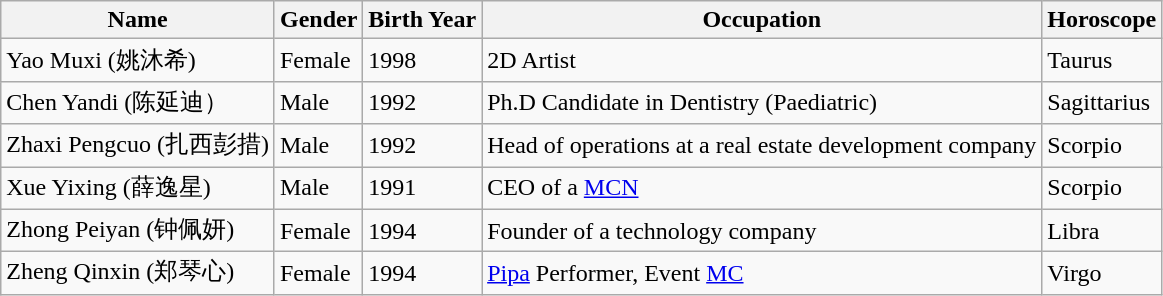<table class="wikitable">
<tr>
<th>Name</th>
<th>Gender</th>
<th>Birth Year</th>
<th>Occupation</th>
<th>Horoscope</th>
</tr>
<tr>
<td>Yao Muxi (姚沐希)</td>
<td>Female</td>
<td>1998</td>
<td>2D Artist</td>
<td>Taurus</td>
</tr>
<tr>
<td>Chen Yandi (陈延迪）</td>
<td>Male</td>
<td>1992</td>
<td>Ph.D Candidate in Dentistry (Paediatric)</td>
<td>Sagittarius</td>
</tr>
<tr>
<td>Zhaxi Pengcuo (扎西彭措)</td>
<td>Male</td>
<td>1992</td>
<td>Head of operations at a real estate development company</td>
<td>Scorpio</td>
</tr>
<tr>
<td>Xue Yixing (薛逸星)</td>
<td>Male</td>
<td>1991</td>
<td>CEO of a <a href='#'>MCN</a></td>
<td>Scorpio</td>
</tr>
<tr>
<td>Zhong Peiyan (钟佩妍)</td>
<td>Female</td>
<td>1994</td>
<td>Founder of a technology company</td>
<td>Libra</td>
</tr>
<tr>
<td>Zheng Qinxin (郑琴心)</td>
<td>Female</td>
<td>1994</td>
<td><a href='#'>Pipa</a> Performer, Event <a href='#'>MC</a></td>
<td>Virgo</td>
</tr>
</table>
